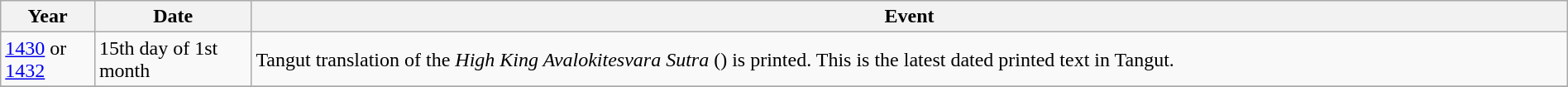<table class="wikitable" width="100%">
<tr>
<th style="width:6%">Year</th>
<th style="width:10%">Date</th>
<th>Event</th>
</tr>
<tr>
<td><a href='#'>1430</a> or <a href='#'>1432</a></td>
<td>15th day of 1st month</td>
<td>Tangut translation of the <em>High King Avalokitesvara Sutra</em>  () is printed. This is the latest dated printed text in Tangut.</td>
</tr>
<tr>
</tr>
</table>
